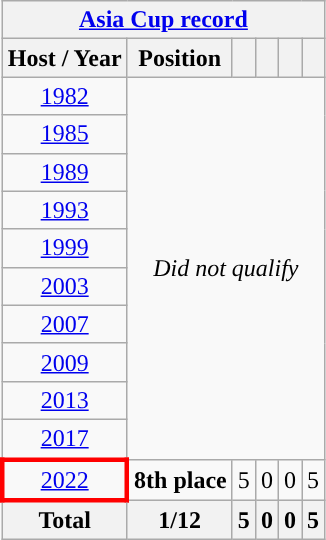<table class="wikitable" style="text-align: center;">
<tr>
<th colspan="9"><a href='#'>Asia Cup record</a></th>
</tr>
<tr>
<th>Host / Year</th>
<th>Position</th>
<th></th>
<th></th>
<th></th>
<th></th>
</tr>
<tr>
<td> <a href='#'>1982</a></td>
<td colspan=8 rowspan="10"><em>Did not qualify</em></td>
</tr>
<tr>
<td> <a href='#'>1985</a></td>
</tr>
<tr>
<td> <a href='#'>1989</a></td>
</tr>
<tr>
<td> <a href='#'>1993</a></td>
</tr>
<tr>
<td> <a href='#'>1999</a></td>
</tr>
<tr>
<td> <a href='#'>2003</a></td>
</tr>
<tr>
<td> <a href='#'>2007</a></td>
</tr>
<tr>
<td> <a href='#'>2009</a></td>
</tr>
<tr>
<td> <a href='#'>2013</a></td>
</tr>
<tr>
<td> <a href='#'>2017</a></td>
</tr>
<tr>
<td style="border: 3px solid red"> <a href='#'>2022</a></td>
<td><strong>8th place</strong></td>
<td>5</td>
<td>0</td>
<td>0</td>
<td>5</td>
</tr>
<tr>
<th>Total</th>
<th>1/12</th>
<th>5</th>
<th>0</th>
<th>0</th>
<th>5</th>
</tr>
</table>
